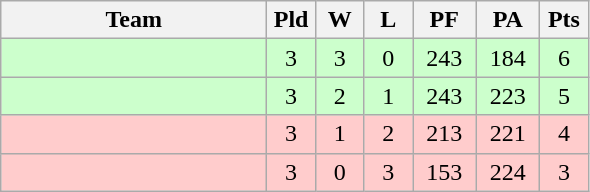<table class="wikitable" style="text-align:center;">
<tr>
<th width=170>Team</th>
<th width=25>Pld</th>
<th width=25>W</th>
<th width=25>L</th>
<th width=35>PF</th>
<th width=35>PA</th>
<th width=25>Pts</th>
</tr>
<tr bgcolor=#ccffcc>
<td align="left"></td>
<td>3</td>
<td>3</td>
<td>0</td>
<td>243</td>
<td>184</td>
<td>6</td>
</tr>
<tr bgcolor=#ccffcc>
<td align="left"></td>
<td>3</td>
<td>2</td>
<td>1</td>
<td>243</td>
<td>223</td>
<td>5</td>
</tr>
<tr bgcolor=#ffcccc>
<td align="left"></td>
<td>3</td>
<td>1</td>
<td>2</td>
<td>213</td>
<td>221</td>
<td>4</td>
</tr>
<tr bgcolor=#ffcccc>
<td align="left"></td>
<td>3</td>
<td>0</td>
<td>3</td>
<td>153</td>
<td>224</td>
<td>3</td>
</tr>
</table>
